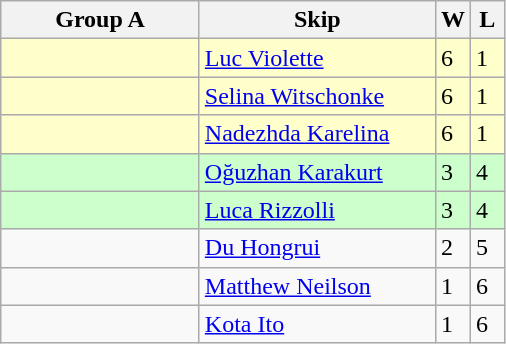<table class="wikitable">
<tr>
<th width=125>Group A</th>
<th width=150>Skip</th>
<th width=15>W</th>
<th width=15>L</th>
</tr>
<tr bgcolor=#ffffcc>
<td></td>
<td><a href='#'>Luc Violette</a></td>
<td>6</td>
<td>1</td>
</tr>
<tr bgcolor=#ffffcc>
<td></td>
<td><a href='#'>Selina Witschonke</a></td>
<td>6</td>
<td>1</td>
</tr>
<tr bgcolor=#ffffcc>
<td></td>
<td><a href='#'>Nadezhda Karelina</a></td>
<td>6</td>
<td>1</td>
</tr>
<tr bgcolor=#ccffcc>
<td></td>
<td><a href='#'>Oğuzhan Karakurt</a></td>
<td>3</td>
<td>4</td>
</tr>
<tr bgcolor=#ccffcc>
<td></td>
<td><a href='#'>Luca Rizzolli</a></td>
<td>3</td>
<td>4</td>
</tr>
<tr>
<td></td>
<td><a href='#'>Du Hongrui</a></td>
<td>2</td>
<td>5</td>
</tr>
<tr>
<td></td>
<td><a href='#'>Matthew Neilson</a></td>
<td>1</td>
<td>6</td>
</tr>
<tr>
<td></td>
<td><a href='#'>Kota Ito</a></td>
<td>1</td>
<td>6</td>
</tr>
</table>
